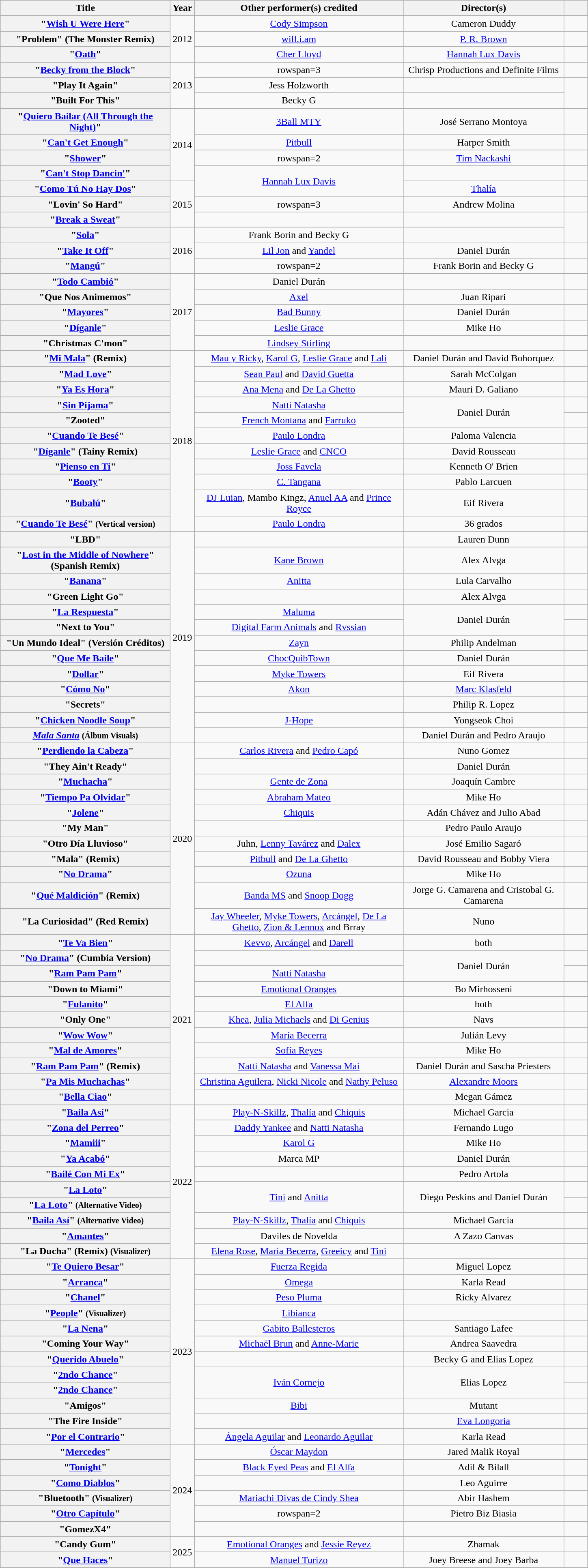<table class="wikitable sortable plainrowheaders" style="text-align:center;">
<tr>
<th scope="col" style="width:17em;">Title</th>
<th scope="col" style="width:2em;">Year</th>
<th scope="col" style="width:21em;">Other performer(s) credited</th>
<th scope="col" style="width:16em;">Director(s)</th>
<th scope="col" style="width:2em;" class="unsortable"></th>
</tr>
<tr>
<th scope="row">"<a href='#'>Wish U Were Here</a>"</th>
<td rowspan="3">2012</td>
<td><a href='#'>Cody Simpson</a></td>
<td>Cameron Duddy</td>
<td></td>
</tr>
<tr>
<th scope="row">"Problem" (The Monster Remix)</th>
<td><a href='#'>will.i.am</a></td>
<td><a href='#'>P. R. Brown</a></td>
<td></td>
</tr>
<tr>
<th scope="row">"<a href='#'>Oath</a>"</th>
<td><a href='#'>Cher Lloyd</a></td>
<td><a href='#'>Hannah Lux Davis</a></td>
<td></td>
</tr>
<tr>
<th scope="row">"<a href='#'>Becky from the Block</a>"</th>
<td rowspan="3">2013</td>
<td>rowspan=3 </td>
<td>Chrisp Productions and Definite Films</td>
<td></td>
</tr>
<tr>
<th scope="row">"Play It Again"</th>
<td>Jess Holzworth</td>
<td></td>
</tr>
<tr>
<th scope="row">"Built For This"</th>
<td>Becky G</td>
<td></td>
</tr>
<tr>
<th scope="row">"<a href='#'>Quiero Bailar (All Through the Night)</a>"</th>
<td rowspan="4">2014</td>
<td><a href='#'>3Ball MTY</a></td>
<td>José Serrano Montoya</td>
<td></td>
</tr>
<tr>
<th scope="row">"<a href='#'>Can't Get Enough</a>"</th>
<td><a href='#'>Pitbull</a></td>
<td>Harper Smith</td>
<td></td>
</tr>
<tr>
<th scope="row">"<a href='#'>Shower</a>"</th>
<td>rowspan=2 </td>
<td><a href='#'>Tim Nackashi</a></td>
<td></td>
</tr>
<tr>
<th scope="row">"<a href='#'>Can't Stop Dancin'</a>"</th>
<td rowspan="2"><a href='#'>Hannah Lux Davis</a></td>
<td></td>
</tr>
<tr>
<th scope="row">"<a href='#'>Como Tú No Hay Dos</a>"</th>
<td rowspan="3">2015</td>
<td><a href='#'>Thalía</a></td>
<td></td>
</tr>
<tr>
<th scope="row">"Lovin' So Hard"</th>
<td>rowspan=3 </td>
<td>Andrew Molina</td>
<td></td>
</tr>
<tr>
<th scope="row">"<a href='#'>Break a Sweat</a>"</th>
<td></td>
<td></td>
</tr>
<tr>
<th scope="row">"<a href='#'>Sola</a>"</th>
<td rowspan="3">2016</td>
<td>Frank Borin and Becky G</td>
<td></td>
</tr>
<tr>
<th scope="row">"<a href='#'>Take It Off</a>"</th>
<td><a href='#'>Lil Jon</a> and <a href='#'>Yandel</a></td>
<td>Daniel Durán</td>
<td></td>
</tr>
<tr>
<th scope="row">"<a href='#'>Mangú</a>"</th>
<td>rowspan=2 </td>
<td>Frank Borin and Becky G</td>
<td></td>
</tr>
<tr>
<th scope="row">"<a href='#'>Todo Cambió</a>"</th>
<td rowspan="5">2017</td>
<td>Daniel Durán</td>
<td></td>
</tr>
<tr>
<th scope="row">"Que Nos Animemos"</th>
<td><a href='#'>Axel</a></td>
<td>Juan Ripari</td>
<td></td>
</tr>
<tr>
<th scope="row">"<a href='#'>Mayores</a>"</th>
<td><a href='#'>Bad Bunny</a></td>
<td>Daniel Durán</td>
<td></td>
</tr>
<tr>
<th scope="row">"<a href='#'>Díganle</a>"</th>
<td><a href='#'>Leslie Grace</a></td>
<td>Mike Ho</td>
<td></td>
</tr>
<tr>
<th scope="row">"Christmas C'mon"</th>
<td><a href='#'>Lindsey Stirling</a></td>
<td></td>
<td></td>
</tr>
<tr>
<th scope="row">"<a href='#'>Mi Mala</a>" (Remix)</th>
<td rowspan="11">2018</td>
<td><a href='#'>Mau y Ricky</a>, <a href='#'>Karol G</a>, <a href='#'>Leslie Grace</a> and <a href='#'>Lali</a></td>
<td>Daniel Durán and David Bohorquez</td>
<td></td>
</tr>
<tr>
<th scope="row">"<a href='#'>Mad Love</a>"</th>
<td><a href='#'>Sean Paul</a> and <a href='#'>David Guetta</a></td>
<td>Sarah McColgan</td>
<td></td>
</tr>
<tr>
<th scope="row">"<a href='#'>Ya Es Hora</a>"</th>
<td><a href='#'>Ana Mena</a> and <a href='#'>De La Ghetto</a></td>
<td>Mauri D. Galiano</td>
<td></td>
</tr>
<tr>
<th scope="row">"<a href='#'>Sin Pijama</a>"</th>
<td><a href='#'>Natti Natasha</a></td>
<td rowspan="2">Daniel Durán</td>
<td></td>
</tr>
<tr>
<th scope="row">"Zooted"</th>
<td><a href='#'>French Montana</a> and <a href='#'>Farruko</a></td>
<td></td>
</tr>
<tr>
<th scope="row">"<a href='#'>Cuando Te Besé</a>"</th>
<td><a href='#'>Paulo Londra</a></td>
<td>Paloma Valencia</td>
<td></td>
</tr>
<tr>
<th scope="row">"<a href='#'>Díganle</a>" (Tainy Remix)</th>
<td><a href='#'>Leslie Grace</a> and <a href='#'>CNCO</a></td>
<td>David Rousseau</td>
<td></td>
</tr>
<tr>
<th scope="row">"<a href='#'>Pienso en Ti</a>"</th>
<td><a href='#'>Joss Favela</a></td>
<td>Kenneth O' Brien</td>
<td></td>
</tr>
<tr>
<th scope="row">"<a href='#'>Booty</a>"</th>
<td><a href='#'>C. Tangana</a></td>
<td>Pablo Larcuen</td>
<td></td>
</tr>
<tr>
<th scope="row">"<a href='#'>Bubalú</a>"</th>
<td><a href='#'>DJ Luian</a>, Mambo Kingz, <a href='#'>Anuel AA</a> and <a href='#'>Prince Royce</a></td>
<td>Eif Rivera</td>
<td></td>
</tr>
<tr>
<th scope="row">"<a href='#'>Cuando Te Besé</a>" <small>(Vertical version)</small></th>
<td><a href='#'>Paulo Londra</a></td>
<td>36 grados</td>
<td></td>
</tr>
<tr>
<th scope="row">"LBD"</th>
<td rowspan="13">2019</td>
<td></td>
<td>Lauren Dunn</td>
<td></td>
</tr>
<tr>
<th scope="row">"<a href='#'>Lost in the Middle of Nowhere</a>" (Spanish Remix)</th>
<td><a href='#'>Kane Brown</a></td>
<td>Alex Alvga</td>
<td></td>
</tr>
<tr>
<th scope="row">"<a href='#'>Banana</a>"</th>
<td><a href='#'>Anitta</a></td>
<td>Lula Carvalho</td>
<td></td>
</tr>
<tr>
<th scope="row">"Green Light Go"</th>
<td></td>
<td>Alex Alvga</td>
<td></td>
</tr>
<tr>
<th scope="row">"<a href='#'>La Respuesta</a>"</th>
<td><a href='#'>Maluma</a></td>
<td rowspan="2">Daniel Durán</td>
<td></td>
</tr>
<tr>
<th scope="row">"Next to You"</th>
<td><a href='#'>Digital Farm Animals</a> and <a href='#'>Rvssian</a></td>
<td></td>
</tr>
<tr>
<th scope="row">"Un Mundo Ideal" (Versión Créditos)</th>
<td><a href='#'>Zayn</a></td>
<td>Philip Andelman</td>
<td></td>
</tr>
<tr>
<th scope="row">"<a href='#'>Que Me Baile</a>"</th>
<td><a href='#'>ChocQuibTown</a></td>
<td>Daniel Durán</td>
<td></td>
</tr>
<tr>
<th scope="row">"<a href='#'>Dollar</a>"</th>
<td><a href='#'>Myke Towers</a></td>
<td>Eif Rivera</td>
<td></td>
</tr>
<tr>
<th scope="row">"<a href='#'>Cómo No</a>"</th>
<td><a href='#'>Akon</a></td>
<td><a href='#'>Marc Klasfeld</a></td>
<td></td>
</tr>
<tr>
<th scope="row">"Secrets"</th>
<td></td>
<td>Philip R. Lopez</td>
<td></td>
</tr>
<tr>
<th scope="row">"<a href='#'>Chicken Noodle Soup</a>"</th>
<td><a href='#'>J-Hope</a></td>
<td>Yongseok Choi</td>
<td></td>
</tr>
<tr>
<th scope="row"><em><a href='#'>Mala Santa</a></em> <small>(Álbum Visuals)</small></th>
<td></td>
<td>Daniel Durán and Pedro Araujo</td>
<td></td>
</tr>
<tr>
<th scope="row">"<a href='#'>Perdiendo la Cabeza</a>"</th>
<td rowspan="11">2020</td>
<td><a href='#'>Carlos Rivera</a> and <a href='#'>Pedro Capó</a></td>
<td>Nuno Gomez</td>
<td></td>
</tr>
<tr>
<th scope="row">"They Ain't Ready"</th>
<td></td>
<td>Daniel Durán</td>
<td></td>
</tr>
<tr>
<th scope="row">"<a href='#'>Muchacha</a>"</th>
<td><a href='#'>Gente de Zona</a></td>
<td>Joaquín Cambre</td>
<td></td>
</tr>
<tr>
<th scope="row">"<a href='#'>Tiempo Pa Olvidar</a>"</th>
<td><a href='#'>Abraham Mateo</a></td>
<td>Mike Ho</td>
<td></td>
</tr>
<tr>
<th scope="row">"<a href='#'>Jolene</a>"</th>
<td><a href='#'>Chiquis</a></td>
<td>Adán Chávez and Julio Abad</td>
<td></td>
</tr>
<tr>
<th scope="row">"My Man"</th>
<td></td>
<td>Pedro Paulo Araujo</td>
<td></td>
</tr>
<tr>
<th scope="row">"Otro Día Lluvioso"</th>
<td>Juhn, <a href='#'>Lenny Tavárez</a> and <a href='#'>Dalex</a></td>
<td>José Emilio Sagaró</td>
<td></td>
</tr>
<tr>
<th scope="row">"Mala" (Remix)</th>
<td><a href='#'>Pitbull</a> and <a href='#'>De La Ghetto</a></td>
<td>David Rousseau and Bobby Viera</td>
<td></td>
</tr>
<tr>
<th scope="row">"<a href='#'>No Drama</a>"</th>
<td><a href='#'>Ozuna</a></td>
<td>Mike Ho</td>
<td></td>
</tr>
<tr>
<th scope="row">"<a href='#'>Qué Maldición</a>" (Remix)</th>
<td><a href='#'>Banda MS</a> and <a href='#'>Snoop Dogg</a></td>
<td>Jorge G. Camarena and Cristobal G. Camarena</td>
<td></td>
</tr>
<tr>
<th scope="row">"La Curiosidad" (Red Remix)</th>
<td><a href='#'>Jay Wheeler</a>, <a href='#'>Myke Towers</a>, <a href='#'>Arcángel</a>, <a href='#'>De La Ghetto</a>, <a href='#'>Zion & Lennox</a> and Brray</td>
<td>Nuno</td>
<td></td>
</tr>
<tr>
<th scope="row">"<a href='#'>Te Va Bien</a>"</th>
<td rowspan="11">2021</td>
<td><a href='#'>Kevvo</a>, <a href='#'>Arcángel</a> and <a href='#'>Darell</a></td>
<td>both</td>
<td></td>
</tr>
<tr>
<th scope="row">"<a href='#'>No Drama</a>" (Cumbia Version)</th>
<td></td>
<td rowspan="2">Daniel Durán</td>
<td></td>
</tr>
<tr>
<th scope="row">"<a href='#'>Ram Pam Pam</a>"</th>
<td><a href='#'>Natti Natasha</a></td>
<td></td>
</tr>
<tr>
<th scope="row">"Down to Miami"</th>
<td><a href='#'>Emotional Oranges</a></td>
<td>Bo Mirhosseni</td>
<td></td>
</tr>
<tr>
<th scope="row">"<a href='#'>Fulanito</a>"</th>
<td><a href='#'>El Alfa</a></td>
<td>both</td>
<td></td>
</tr>
<tr>
<th scope="row">"Only One"</th>
<td><a href='#'>Khea</a>, <a href='#'>Julia Michaels</a> and <a href='#'>Di Genius</a></td>
<td>Navs</td>
<td></td>
</tr>
<tr>
<th scope="row">"<a href='#'>Wow Wow</a>"</th>
<td><a href='#'>María Becerra</a></td>
<td>Julián Levy</td>
<td></td>
</tr>
<tr>
<th scope="row">"<a href='#'>Mal de Amores</a>"</th>
<td><a href='#'>Sofía Reyes</a></td>
<td>Mike Ho</td>
<td></td>
</tr>
<tr>
<th scope="row">"<a href='#'>Ram Pam Pam</a>" (Remix)</th>
<td><a href='#'>Natti Natasha</a> and <a href='#'>Vanessa Mai</a></td>
<td>Daniel Durán and Sascha Priesters</td>
<td></td>
</tr>
<tr>
<th scope="row">"<a href='#'>Pa Mis Muchachas</a>"</th>
<td><a href='#'>Christina Aguilera</a>, <a href='#'>Nicki Nicole</a> and <a href='#'>Nathy Peluso</a></td>
<td><a href='#'>Alexandre Moors</a></td>
<td></td>
</tr>
<tr>
<th scope="row">"<a href='#'>Bella Ciao</a>"</th>
<td></td>
<td>Megan Gámez</td>
<td></td>
</tr>
<tr>
<th scope="row">"<a href='#'>Baila Así</a>"</th>
<td rowspan="10">2022</td>
<td><a href='#'>Play-N-Skillz</a>, <a href='#'>Thalía</a> and <a href='#'>Chiquis</a></td>
<td>Michael Garcia</td>
<td></td>
</tr>
<tr>
<th scope="row">"<a href='#'>Zona del Perreo</a>"</th>
<td><a href='#'>Daddy Yankee</a> and <a href='#'>Natti Natasha</a></td>
<td>Fernando Lugo</td>
<td></td>
</tr>
<tr>
<th scope="row">"<a href='#'>Mamiii</a>"</th>
<td><a href='#'>Karol G</a></td>
<td>Mike Ho</td>
<td></td>
</tr>
<tr>
<th scope="row">"<a href='#'>Ya Acabó</a>"</th>
<td>Marca MP</td>
<td>Daniel Durán</td>
<td></td>
</tr>
<tr>
<th scope="row">"<a href='#'>Bailé Con Mi Ex</a>"</th>
<td></td>
<td>Pedro Artola</td>
<td></td>
</tr>
<tr>
<th scope="row">"<a href='#'>La Loto</a>"</th>
<td rowspan="2"><a href='#'>Tini</a> and <a href='#'>Anitta</a></td>
<td rowspan="2">Diego Peskins and Daniel Durán</td>
<td></td>
</tr>
<tr>
<th scope="row">"<a href='#'>La Loto</a>" <small>(Alternative Video)</small></th>
<td></td>
</tr>
<tr>
<th scope="row">"<a href='#'>Baila Así</a>" <small>(Alternative Video)</small></th>
<td><a href='#'>Play-N-Skillz</a>, <a href='#'>Thalía</a> and <a href='#'>Chiquis</a></td>
<td>Michael Garcia</td>
<td></td>
</tr>
<tr>
<th scope="row">"<a href='#'>Amantes</a>"</th>
<td>Daviles de Novelda</td>
<td>A Zazo Canvas</td>
<td></td>
</tr>
<tr>
<th scope="row">"La Ducha" (Remix) <small>(Visualizer)</small></th>
<td><a href='#'>Elena Rose</a>, <a href='#'>María Becerra</a>, <a href='#'>Greeicy</a> and <a href='#'>Tini</a></td>
<td></td>
<td></td>
</tr>
<tr>
<th scope="row">"<a href='#'>Te Quiero Besar</a>"</th>
<td rowspan="12">2023</td>
<td><a href='#'>Fuerza Regida</a></td>
<td>Miguel Lopez</td>
<td></td>
</tr>
<tr>
<th scope="row">"<a href='#'>Arranca</a>"</th>
<td><a href='#'>Omega</a></td>
<td>Karla Read</td>
<td></td>
</tr>
<tr>
<th scope="row">"<a href='#'>Chanel</a>"</th>
<td><a href='#'>Peso Pluma</a></td>
<td>Ricky Alvarez</td>
<td></td>
</tr>
<tr>
<th scope="row">"<a href='#'>People</a>" <small>(Visualizer)</small></th>
<td><a href='#'>Libianca</a></td>
<td></td>
<td></td>
</tr>
<tr>
<th scope="row">"<a href='#'>La Nena</a>"</th>
<td><a href='#'>Gabito Ballesteros</a></td>
<td>Santiago Lafee</td>
<td></td>
</tr>
<tr>
<th scope="row">"Coming Your Way"</th>
<td><a href='#'>Michaël Brun</a> and <a href='#'>Anne-Marie</a></td>
<td>Andrea Saavedra</td>
<td></td>
</tr>
<tr>
<th scope="row">"<a href='#'>Querido Abuelo</a>"</th>
<td></td>
<td>Becky G and Elias Lopez</td>
<td></td>
</tr>
<tr>
<th scope="row">"<a href='#'>2ndo Chance</a>"</th>
<td rowspan="2"><a href='#'>Iván Cornejo</a></td>
<td rowspan="2">Elias Lopez</td>
<td></td>
</tr>
<tr>
<th scope="row">"<a href='#'>2ndo Chance</a>" </th>
<td></td>
</tr>
<tr>
<th scope="row">"Amigos"</th>
<td><a href='#'>Bibi</a></td>
<td>Mutant</td>
<td></td>
</tr>
<tr>
<th scope="row">"The Fire Inside"</th>
<td></td>
<td><a href='#'>Eva Longoria</a></td>
<td></td>
</tr>
<tr>
<th scope="row">"<a href='#'>Por el Contrario</a>" </th>
<td><a href='#'>Ángela Aguilar</a> and <a href='#'>Leonardo Aguilar</a></td>
<td>Karla Read</td>
<td></td>
</tr>
<tr>
<th scope="row">"<a href='#'>Mercedes</a>"</th>
<td rowspan="6">2024</td>
<td><a href='#'>Óscar Maydon</a></td>
<td>Jared Malik Royal</td>
<td></td>
</tr>
<tr>
<th scope="row">"<a href='#'>Tonight</a>"</th>
<td><a href='#'>Black Eyed Peas</a> and <a href='#'>El Alfa</a></td>
<td>Adil & Bilall</td>
<td></td>
</tr>
<tr>
<th scope="row">"<a href='#'>Como Diablos</a>"</th>
<td></td>
<td>Leo Aguirre</td>
<td></td>
</tr>
<tr>
<th scope="row">"Bluetooth" <small>(Visualizer)</small></th>
<td><a href='#'>Mariachi Divas de Cindy Shea</a></td>
<td>Abir Hashem</td>
<td></td>
</tr>
<tr>
<th scope="row">"<a href='#'>Otro Capítulo</a>"</th>
<td>rowspan=2 </td>
<td>Pietro Biz Biasia</td>
<td></td>
</tr>
<tr>
<th scope="row">"GomezX4"</th>
<td></td>
<td></td>
</tr>
<tr>
<th scope="row">"Candy Gum"</th>
<td rowspan="2">2025</td>
<td><a href='#'>Emotional Oranges</a> and <a href='#'>Jessie Reyez</a></td>
<td>Zhamak</td>
<td></td>
</tr>
<tr>
<th scope="row">"<a href='#'>Que Haces</a>"</th>
<td><a href='#'>Manuel Turizo</a></td>
<td>Joey Breese and Joey Barba</td>
<td></td>
</tr>
<tr>
</tr>
</table>
